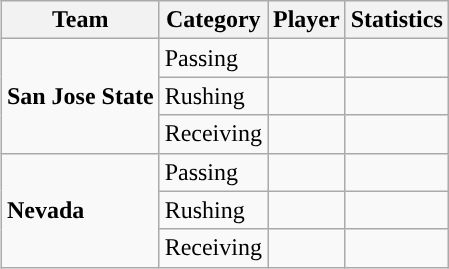<table class="wikitable" style="float: right;">
<tr>
<th>Team</th>
<th>Category</th>
<th>Player</th>
<th>Statistics</th>
</tr>
<tr>
<td rowspan=3><strong>San Jose State</strong></td>
<td>Passing</td>
<td></td>
<td></td>
</tr>
<tr>
<td>Rushing</td>
<td></td>
<td></td>
</tr>
<tr>
<td>Receiving</td>
<td></td>
<td></td>
</tr>
<tr>
<td rowspan=3><strong>Nevada</strong></td>
<td>Passing</td>
<td></td>
<td></td>
</tr>
<tr>
<td>Rushing</td>
<td></td>
<td></td>
</tr>
<tr>
<td>Receiving</td>
<td></td>
<td></td>
</tr>
</table>
